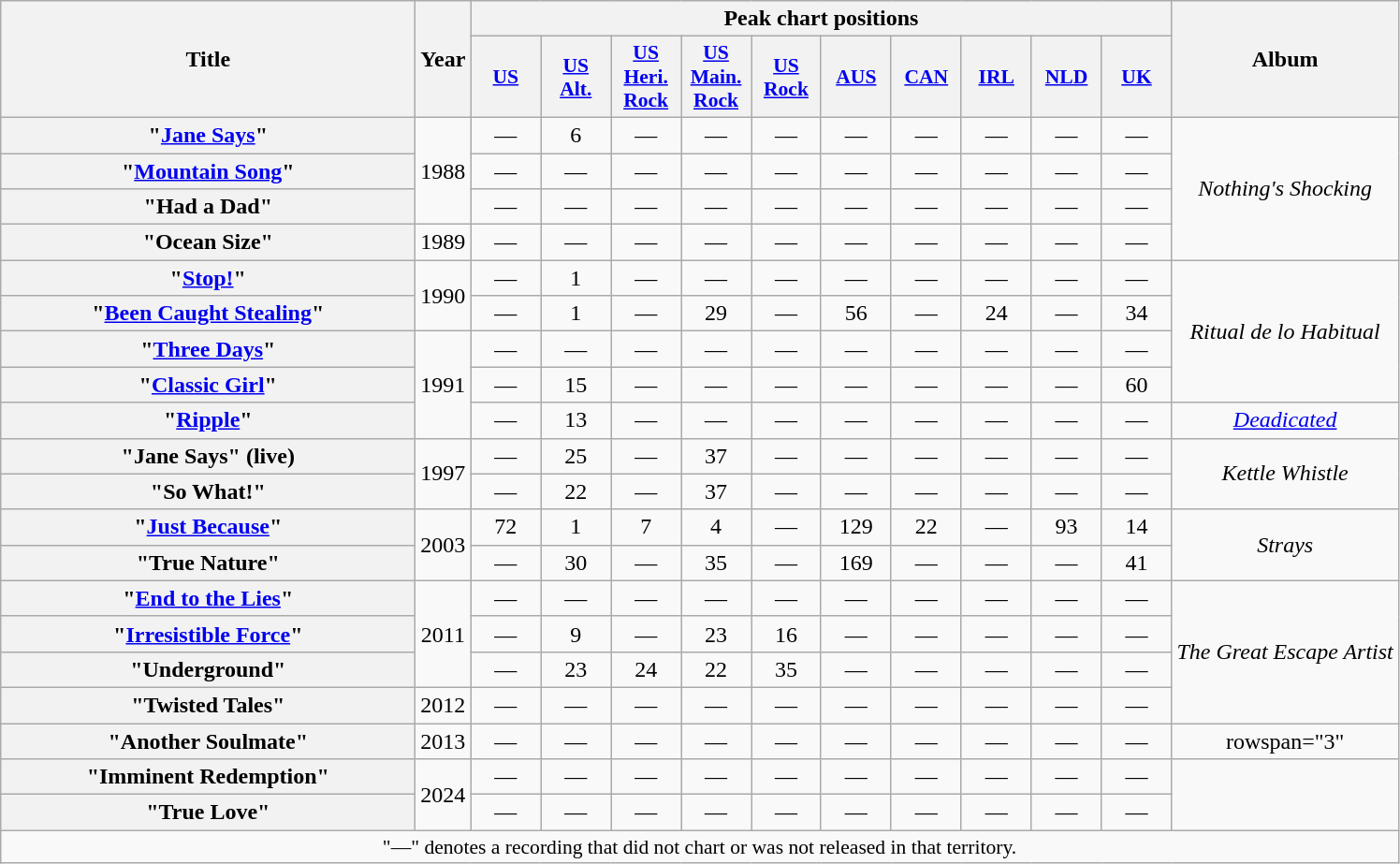<table class="wikitable plainrowheaders" style="text-align:center;">
<tr>
<th scope="col" rowspan="2" style="width:18em;">Title</th>
<th scope="col" rowspan="2">Year</th>
<th scope="col" colspan="10">Peak chart positions</th>
<th scope="col" rowspan="2">Album</th>
</tr>
<tr>
<th scope="col" style="width:3em;font-size:90%;"><a href='#'>US</a><br></th>
<th scope="col" style="width:3em;font-size:90%;"><a href='#'>US<br>Alt.</a><br></th>
<th scope="col" style="width:3em;font-size:90%;"><a href='#'>US<br>Heri. Rock</a><br></th>
<th scope="col" style="width:3em;font-size:90%;"><a href='#'>US<br>Main. Rock</a><br></th>
<th scope="col" style="width:3em;font-size:90%;"><a href='#'>US<br>Rock</a><br></th>
<th scope="col" style="width:3em;font-size:90%;"><a href='#'>AUS</a><br></th>
<th scope="col" style="width:3em;font-size:90%;"><a href='#'>CAN</a><br></th>
<th scope="col" style="width:3em;font-size:90%;"><a href='#'>IRL</a><br></th>
<th scope="col" style="width:3em;font-size:90%;"><a href='#'>NLD</a><br></th>
<th scope="col" style="width:3em;font-size:90%;"><a href='#'>UK</a><br></th>
</tr>
<tr>
<th scope="row">"<a href='#'>Jane Says</a>"</th>
<td rowspan="3">1988</td>
<td>—</td>
<td>6</td>
<td>—</td>
<td>—</td>
<td>—</td>
<td>—</td>
<td>—</td>
<td>—</td>
<td>—</td>
<td>—</td>
<td rowspan="4"><em>Nothing's Shocking</em></td>
</tr>
<tr>
<th scope="row">"<a href='#'>Mountain Song</a>"</th>
<td>—</td>
<td>—</td>
<td>—</td>
<td>—</td>
<td>—</td>
<td>—</td>
<td>—</td>
<td>—</td>
<td>—</td>
<td>—</td>
</tr>
<tr>
<th scope="row">"Had a Dad"</th>
<td>—</td>
<td>—</td>
<td>—</td>
<td>—</td>
<td>—</td>
<td>—</td>
<td>—</td>
<td>—</td>
<td>—</td>
<td>—</td>
</tr>
<tr>
<th scope="row">"Ocean Size"</th>
<td>1989</td>
<td>—</td>
<td>—</td>
<td>—</td>
<td>—</td>
<td>—</td>
<td>—</td>
<td>—</td>
<td>—</td>
<td>—</td>
<td>—</td>
</tr>
<tr>
<th scope="row">"<a href='#'>Stop!</a>"</th>
<td rowspan="2">1990</td>
<td>—</td>
<td>1</td>
<td>—</td>
<td>—</td>
<td>—</td>
<td>—</td>
<td>—</td>
<td>—</td>
<td>—</td>
<td>—</td>
<td rowspan="4"><em>Ritual de lo Habitual</em></td>
</tr>
<tr>
<th scope="row">"<a href='#'>Been Caught Stealing</a>"</th>
<td>—</td>
<td>1</td>
<td>—</td>
<td>29</td>
<td>—</td>
<td>56</td>
<td>—</td>
<td>24</td>
<td>—</td>
<td>34</td>
</tr>
<tr>
<th scope="row">"<a href='#'>Three Days</a>"</th>
<td rowspan="3">1991</td>
<td>—</td>
<td>—</td>
<td>—</td>
<td>—</td>
<td>—</td>
<td>—</td>
<td>—</td>
<td>—</td>
<td>—</td>
<td>—</td>
</tr>
<tr>
<th scope="row">"<a href='#'>Classic Girl</a>"</th>
<td>—</td>
<td>15</td>
<td>—</td>
<td>—</td>
<td>—</td>
<td>—</td>
<td>—</td>
<td>—</td>
<td>—</td>
<td>60</td>
</tr>
<tr>
<th scope="row">"<a href='#'>Ripple</a>"</th>
<td>—</td>
<td>13</td>
<td>—</td>
<td>—</td>
<td>—</td>
<td>—</td>
<td>—</td>
<td>—</td>
<td>—</td>
<td>—</td>
<td><em><a href='#'>Deadicated</a></em></td>
</tr>
<tr>
<th scope="row">"Jane Says" (live)</th>
<td rowspan="2">1997</td>
<td>—</td>
<td>25</td>
<td>—</td>
<td>37</td>
<td>—</td>
<td>—</td>
<td>—</td>
<td>—</td>
<td>—</td>
<td>—</td>
<td rowspan="2"><em>Kettle Whistle</em></td>
</tr>
<tr>
<th scope="row">"So What!"</th>
<td>—</td>
<td>22</td>
<td>—</td>
<td>37</td>
<td>—</td>
<td>—</td>
<td>—</td>
<td>—</td>
<td>—</td>
<td>—</td>
</tr>
<tr>
<th scope="row">"<a href='#'>Just Because</a>"</th>
<td rowspan="2">2003</td>
<td>72</td>
<td>1</td>
<td>7</td>
<td>4</td>
<td>—</td>
<td>129</td>
<td>22</td>
<td>—</td>
<td>93</td>
<td>14</td>
<td rowspan="2"><em>Strays</em></td>
</tr>
<tr>
<th scope="row">"True Nature"</th>
<td>—</td>
<td>30</td>
<td>—</td>
<td>35</td>
<td>—</td>
<td>169</td>
<td>—</td>
<td>—</td>
<td>—</td>
<td>41</td>
</tr>
<tr>
<th scope="row">"<a href='#'>End to the Lies</a>"</th>
<td rowspan="3">2011</td>
<td>—</td>
<td>—</td>
<td>—</td>
<td>—</td>
<td>—</td>
<td>—</td>
<td>—</td>
<td>—</td>
<td>—</td>
<td>—</td>
<td rowspan="4"><em>The Great Escape Artist</em></td>
</tr>
<tr>
<th scope="row">"<a href='#'>Irresistible Force</a>"</th>
<td>—</td>
<td>9</td>
<td>—</td>
<td>23</td>
<td>16</td>
<td>—</td>
<td>—</td>
<td>—</td>
<td>—</td>
<td>—</td>
</tr>
<tr>
<th scope="row">"Underground"</th>
<td>—</td>
<td>23</td>
<td>24</td>
<td>22</td>
<td>35</td>
<td>—</td>
<td>—</td>
<td>—</td>
<td>—</td>
<td>—</td>
</tr>
<tr>
<th scope="row">"Twisted Tales"</th>
<td>2012</td>
<td>—</td>
<td>—</td>
<td>—</td>
<td>—</td>
<td>—</td>
<td>—</td>
<td>—</td>
<td>—</td>
<td>—</td>
<td>—</td>
</tr>
<tr>
<th scope="row">"Another Soulmate"</th>
<td>2013</td>
<td>—</td>
<td>—</td>
<td>—</td>
<td>—</td>
<td>—</td>
<td>—</td>
<td>—</td>
<td>—</td>
<td>—</td>
<td>—</td>
<td>rowspan="3" </td>
</tr>
<tr>
<th scope="row">"Imminent Redemption"</th>
<td rowspan="2">2024</td>
<td>—</td>
<td>—</td>
<td>—</td>
<td>—</td>
<td>—</td>
<td>—</td>
<td>—</td>
<td>—</td>
<td>—</td>
<td>—</td>
</tr>
<tr>
<th scope="row">"True Love"</th>
<td>—</td>
<td>—</td>
<td>—</td>
<td>—</td>
<td>—</td>
<td>—</td>
<td>—</td>
<td>—</td>
<td>—</td>
<td>—</td>
</tr>
<tr>
<td colspan="15" style="font-size:90%">"—" denotes a recording that did not chart or was not released in that territory.</td>
</tr>
</table>
